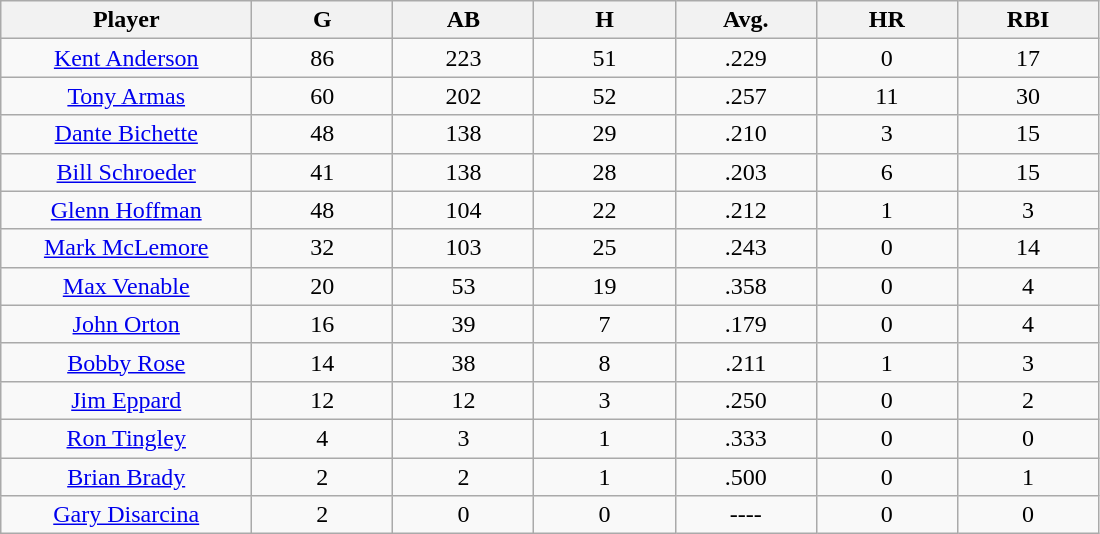<table class="wikitable sortable">
<tr>
<th bgcolor="#DDDDFF" width="16%">Player</th>
<th bgcolor="#DDDDFF" width="9%">G</th>
<th bgcolor="#DDDDFF" width="9%">AB</th>
<th bgcolor="#DDDDFF" width="9%">H</th>
<th bgcolor="#DDDDFF" width="9%">Avg.</th>
<th bgcolor="#DDDDFF" width="9%">HR</th>
<th bgcolor="#DDDDFF" width="9%">RBI</th>
</tr>
<tr align="center">
<td><a href='#'>Kent Anderson</a></td>
<td>86</td>
<td>223</td>
<td>51</td>
<td>.229</td>
<td>0</td>
<td>17</td>
</tr>
<tr align="center">
<td><a href='#'>Tony Armas</a></td>
<td>60</td>
<td>202</td>
<td>52</td>
<td>.257</td>
<td>11</td>
<td>30</td>
</tr>
<tr align="center">
<td><a href='#'>Dante Bichette</a></td>
<td>48</td>
<td>138</td>
<td>29</td>
<td>.210</td>
<td>3</td>
<td>15</td>
</tr>
<tr align="center">
<td><a href='#'>Bill Schroeder</a></td>
<td>41</td>
<td>138</td>
<td>28</td>
<td>.203</td>
<td>6</td>
<td>15</td>
</tr>
<tr align="center">
<td><a href='#'>Glenn Hoffman</a></td>
<td>48</td>
<td>104</td>
<td>22</td>
<td>.212</td>
<td>1</td>
<td>3</td>
</tr>
<tr align="center">
<td><a href='#'>Mark McLemore</a></td>
<td>32</td>
<td>103</td>
<td>25</td>
<td>.243</td>
<td>0</td>
<td>14</td>
</tr>
<tr align="center">
<td><a href='#'>Max Venable</a></td>
<td>20</td>
<td>53</td>
<td>19</td>
<td>.358</td>
<td>0</td>
<td>4</td>
</tr>
<tr align="center">
<td><a href='#'>John Orton</a></td>
<td>16</td>
<td>39</td>
<td>7</td>
<td>.179</td>
<td>0</td>
<td>4</td>
</tr>
<tr align="center">
<td><a href='#'>Bobby Rose</a></td>
<td>14</td>
<td>38</td>
<td>8</td>
<td>.211</td>
<td>1</td>
<td>3</td>
</tr>
<tr align="center">
<td><a href='#'>Jim Eppard</a></td>
<td>12</td>
<td>12</td>
<td>3</td>
<td>.250</td>
<td>0</td>
<td>2</td>
</tr>
<tr align="center">
<td><a href='#'>Ron Tingley</a></td>
<td>4</td>
<td>3</td>
<td>1</td>
<td>.333</td>
<td>0</td>
<td>0</td>
</tr>
<tr align="center">
<td><a href='#'>Brian Brady</a></td>
<td>2</td>
<td>2</td>
<td>1</td>
<td>.500</td>
<td>0</td>
<td>1</td>
</tr>
<tr align="center">
<td><a href='#'>Gary Disarcina</a></td>
<td>2</td>
<td>0</td>
<td>0</td>
<td>----</td>
<td>0</td>
<td>0</td>
</tr>
</table>
